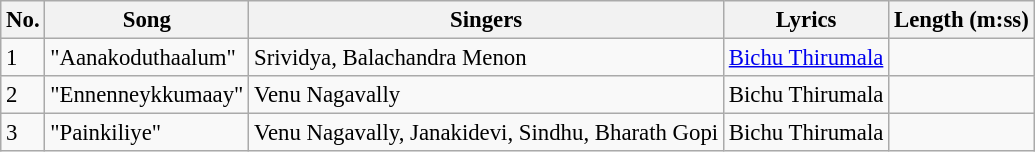<table class="wikitable" style="font-size:95%;">
<tr>
<th>No.</th>
<th>Song</th>
<th>Singers</th>
<th>Lyrics</th>
<th>Length (m:ss)</th>
</tr>
<tr>
<td>1</td>
<td>"Aanakoduthaalum"</td>
<td>Srividya, Balachandra Menon</td>
<td><a href='#'>Bichu Thirumala</a></td>
<td></td>
</tr>
<tr>
<td>2</td>
<td>"Ennenneykkumaay"</td>
<td>Venu Nagavally</td>
<td>Bichu Thirumala</td>
<td></td>
</tr>
<tr>
<td>3</td>
<td>"Painkiliye"</td>
<td>Venu Nagavally, Janakidevi, Sindhu, Bharath Gopi</td>
<td>Bichu Thirumala</td>
<td></td>
</tr>
</table>
